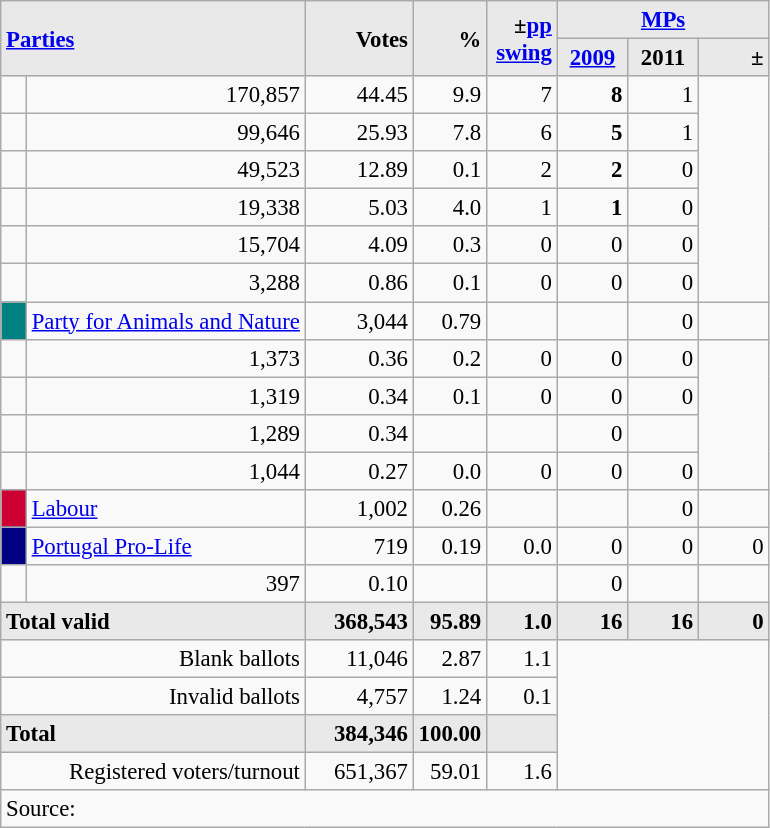<table class="wikitable" style="text-align:right; font-size:95%;">
<tr>
<th rowspan="2" colspan="2" style="background:#e9e9e9; text-align:left;" alignleft><a href='#'>Parties</a></th>
<th rowspan="2" style="background:#e9e9e9; text-align:right;">Votes</th>
<th rowspan="2" style="background:#e9e9e9; text-align:right;">%</th>
<th rowspan="2" style="background:#e9e9e9; text-align:right;">±<a href='#'>pp</a> <a href='#'>swing</a></th>
<th colspan="3" style="background:#e9e9e9; text-align:center;"><a href='#'>MPs</a></th>
</tr>
<tr style="background-color:#E9E9E9">
<th style="background-color:#E9E9E9;text-align:center;"><a href='#'>2009</a></th>
<th style="background-color:#E9E9E9;text-align:center;">2011</th>
<th style="background:#e9e9e9; text-align:right;">±</th>
</tr>
<tr>
<td></td>
<td>170,857</td>
<td>44.45</td>
<td>9.9</td>
<td>7</td>
<td><strong>8</strong></td>
<td>1</td>
</tr>
<tr>
<td></td>
<td>99,646</td>
<td>25.93</td>
<td>7.8</td>
<td>6</td>
<td><strong>5</strong></td>
<td>1</td>
</tr>
<tr>
<td></td>
<td>49,523</td>
<td>12.89</td>
<td>0.1</td>
<td>2</td>
<td><strong>2</strong></td>
<td>0</td>
</tr>
<tr>
<td></td>
<td>19,338</td>
<td>5.03</td>
<td>4.0</td>
<td>1</td>
<td><strong>1</strong></td>
<td>0</td>
</tr>
<tr>
<td></td>
<td>15,704</td>
<td>4.09</td>
<td>0.3</td>
<td>0</td>
<td>0</td>
<td>0</td>
</tr>
<tr>
<td></td>
<td>3,288</td>
<td>0.86</td>
<td>0.1</td>
<td>0</td>
<td>0</td>
<td>0</td>
</tr>
<tr>
<td style="width: 10px" bgcolor="teal" align="center"></td>
<td align="left"><a href='#'>Party for Animals and Nature</a></td>
<td>3,044</td>
<td>0.79</td>
<td></td>
<td></td>
<td>0</td>
<td></td>
</tr>
<tr>
<td></td>
<td>1,373</td>
<td>0.36</td>
<td>0.2</td>
<td>0</td>
<td>0</td>
<td>0</td>
</tr>
<tr>
<td></td>
<td>1,319</td>
<td>0.34</td>
<td>0.1</td>
<td>0</td>
<td>0</td>
<td>0</td>
</tr>
<tr>
<td></td>
<td>1,289</td>
<td>0.34</td>
<td></td>
<td></td>
<td>0</td>
<td></td>
</tr>
<tr>
<td></td>
<td>1,044</td>
<td>0.27</td>
<td>0.0</td>
<td>0</td>
<td>0</td>
<td>0</td>
</tr>
<tr>
<td style="width: 10px" bgcolor=#CC0033 align="center"></td>
<td align=left><a href='#'>Labour</a></td>
<td>1,002</td>
<td>0.26</td>
<td></td>
<td></td>
<td>0</td>
<td></td>
</tr>
<tr>
<td style="width:10px;background-color:#000080;text-align:center;"></td>
<td style="text-align:left;"><a href='#'>Portugal Pro-Life</a></td>
<td>719</td>
<td>0.19</td>
<td>0.0</td>
<td>0</td>
<td>0</td>
<td>0</td>
</tr>
<tr>
<td></td>
<td>397</td>
<td>0.10</td>
<td></td>
<td></td>
<td>0</td>
<td></td>
</tr>
<tr>
<td colspan=2 align=left style="background-color:#E9E9E9"><strong>Total valid</strong></td>
<td width="65" align="right" style="background-color:#E9E9E9"><strong>368,543</strong></td>
<td width="40" align="right" style="background-color:#E9E9E9"><strong>95.89</strong></td>
<td width="40" align="right" style="background-color:#E9E9E9"><strong>1.0</strong></td>
<td width="40" align="right" style="background-color:#E9E9E9"><strong>16</strong></td>
<td width="40" align="right" style="background-color:#E9E9E9"><strong>16</strong></td>
<td width="40" align="right" style="background-color:#E9E9E9"><strong>0</strong></td>
</tr>
<tr>
<td colspan=2>Blank ballots</td>
<td>11,046</td>
<td>2.87</td>
<td>1.1</td>
<td colspan=4 rowspan=4></td>
</tr>
<tr>
<td colspan=2>Invalid ballots</td>
<td>4,757</td>
<td>1.24</td>
<td>0.1</td>
</tr>
<tr>
<td colspan=2 align=left style="background-color:#E9E9E9"><strong>Total</strong></td>
<td width="50" align="right" style="background-color:#E9E9E9"><strong>384,346</strong></td>
<td width="40" align="right" style="background-color:#E9E9E9"><strong>100.00</strong></td>
<td width="40" align="right" style="background-color:#E9E9E9"></td>
</tr>
<tr>
<td colspan=2>Registered voters/turnout</td>
<td>651,367</td>
<td>59.01</td>
<td>1.6</td>
</tr>
<tr>
<td colspan=11 align=left>Source: </td>
</tr>
</table>
